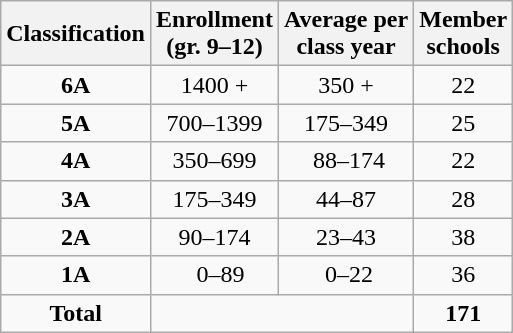<table class="wikitable" style="text-align: center;">
<tr>
<th>Classification</th>
<th>Enrollment<br>(gr. 9–12)</th>
<th>Average per<br>class year</th>
<th>Member<br>schools</th>
</tr>
<tr>
<td><strong>6A</strong></td>
<td>1400 +</td>
<td>350 +</td>
<td>22 </td>
</tr>
<tr>
<td><strong>5A</strong></td>
<td>700–1399</td>
<td>175–349</td>
<td>25 </td>
</tr>
<tr>
<td><strong>4A</strong></td>
<td>350–699</td>
<td> 88–174</td>
<td>22 </td>
</tr>
<tr>
<td><strong>3A</strong></td>
<td>175–349</td>
<td>44–87</td>
<td>28 </td>
</tr>
<tr>
<td><strong>2A</strong></td>
<td>90–174</td>
<td>23–43</td>
<td>38  </td>
</tr>
<tr>
<td><strong>1A</strong></td>
<td>  0–89</td>
<td> 0–22</td>
<td>36 </td>
</tr>
<tr>
<td><strong>Total</strong></td>
<td colspan=2></td>
<td><strong>171</strong> </td>
</tr>
</table>
